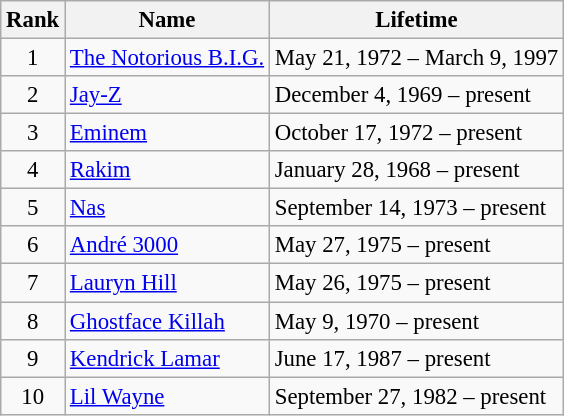<table class="wikitable sortable" style="font-size: 95%">
<tr>
<th>Rank</th>
<th>Name</th>
<th>Lifetime</th>
</tr>
<tr>
<td align="center">1</td>
<td><a href='#'>The Notorious B.I.G.</a></td>
<td>May 21, 1972 – March 9, 1997</td>
</tr>
<tr>
<td align="center">2</td>
<td><a href='#'>Jay-Z</a></td>
<td>December 4, 1969 – present</td>
</tr>
<tr>
<td align="center">3</td>
<td><a href='#'>Eminem</a></td>
<td>October 17, 1972 – present</td>
</tr>
<tr>
<td align="center">4</td>
<td><a href='#'>Rakim</a></td>
<td>January 28, 1968 – present</td>
</tr>
<tr>
<td align="center">5</td>
<td><a href='#'>Nas</a></td>
<td>September 14, 1973 – present</td>
</tr>
<tr>
<td align="center">6</td>
<td><a href='#'>André 3000</a></td>
<td>May 27, 1975 – present</td>
</tr>
<tr>
<td align="center">7</td>
<td><a href='#'>Lauryn Hill</a></td>
<td>May 26, 1975 – present</td>
</tr>
<tr>
<td align="center">8</td>
<td><a href='#'>Ghostface Killah</a></td>
<td>May 9, 1970 – present</td>
</tr>
<tr>
<td align="center">9</td>
<td><a href='#'>Kendrick Lamar</a></td>
<td>June 17, 1987 – present</td>
</tr>
<tr>
<td align="center">10</td>
<td><a href='#'>Lil Wayne</a></td>
<td>September 27, 1982 – present</td>
</tr>
</table>
